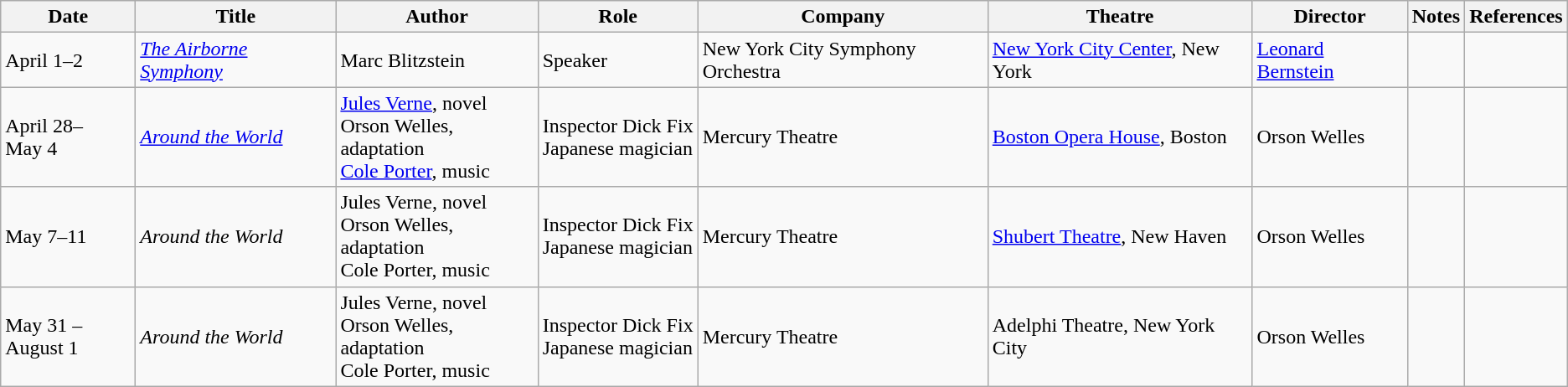<table class="wikitable">
<tr>
<th>Date</th>
<th>Title</th>
<th>Author</th>
<th>Role</th>
<th>Company</th>
<th>Theatre</th>
<th>Director</th>
<th>Notes</th>
<th>References</th>
</tr>
<tr>
<td>April 1–2</td>
<td><em><a href='#'>The Airborne Symphony</a></em></td>
<td>Marc Blitzstein</td>
<td>Speaker</td>
<td>New York City Symphony Orchestra</td>
<td><a href='#'>New York City Center</a>, New York</td>
<td><a href='#'>Leonard Bernstein</a></td>
<td>   </td>
<td></td>
</tr>
<tr>
<td>April 28–May 4</td>
<td><em><a href='#'>Around the World</a></em></td>
<td><a href='#'>Jules Verne</a>, novel<br>Orson Welles, adaptation<br><a href='#'>Cole Porter</a>, music</td>
<td>Inspector Dick Fix<br>Japanese magician</td>
<td>Mercury Theatre</td>
<td><a href='#'>Boston Opera House</a>, Boston</td>
<td>Orson Welles</td>
<td> </td>
<td></td>
</tr>
<tr>
<td>May 7–11</td>
<td><em>Around the World</em></td>
<td>Jules Verne, novel<br>Orson Welles, adaptation<br>Cole Porter, music</td>
<td>Inspector Dick Fix<br>Japanese magician</td>
<td>Mercury Theatre</td>
<td><a href='#'>Shubert Theatre</a>, New Haven</td>
<td>Orson Welles</td>
<td></td>
<td></td>
</tr>
<tr>
<td>May 31 –<br>August 1</td>
<td><em>Around the World</em></td>
<td>Jules Verne, novel<br>Orson Welles, adaptation<br>Cole Porter, music</td>
<td>Inspector Dick Fix<br>Japanese magician</td>
<td>Mercury Theatre</td>
<td>Adelphi Theatre, New York City</td>
<td>Orson Welles</td>
<td></td>
<td></td>
</tr>
</table>
